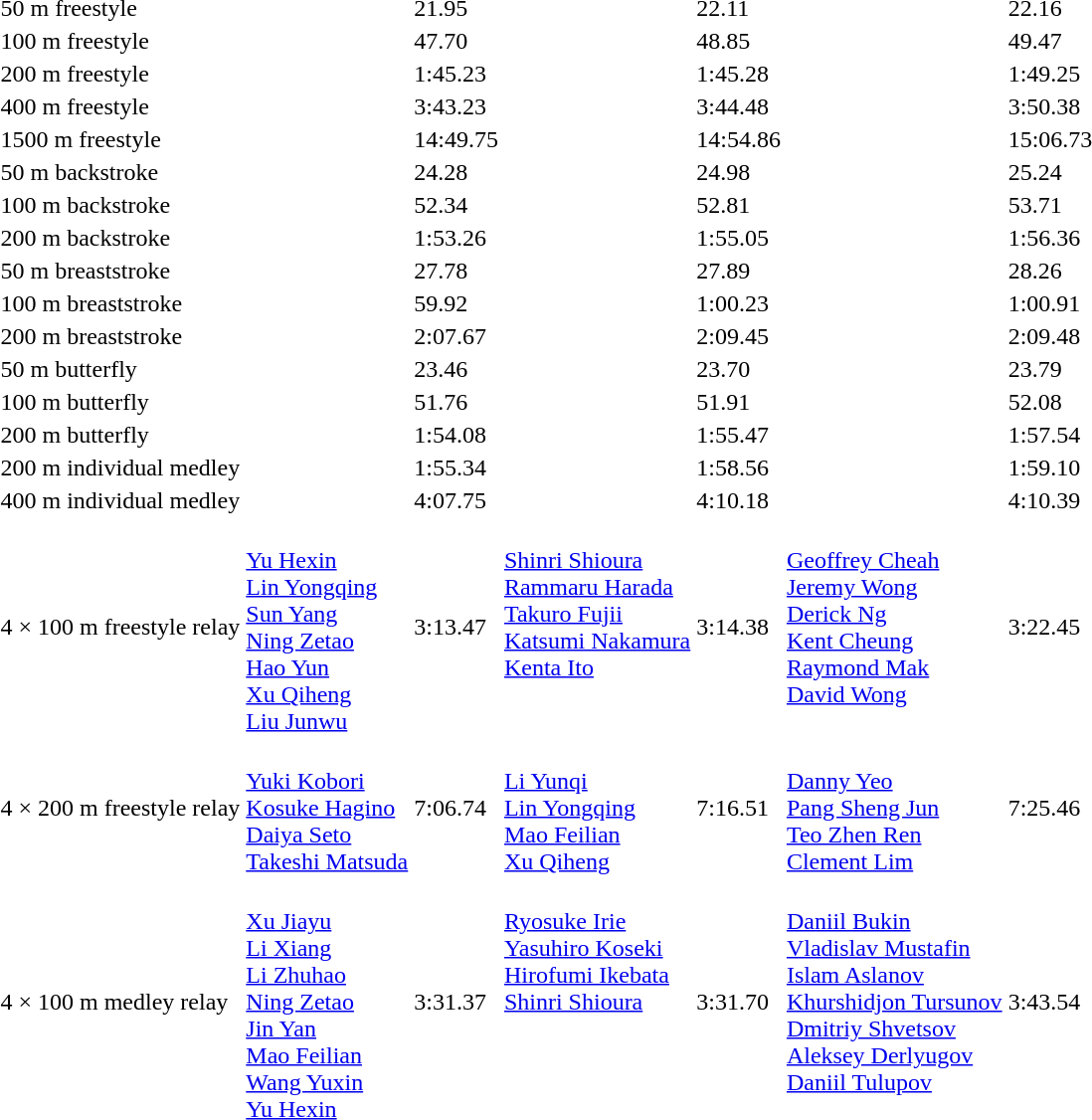<table>
<tr>
<td>50 m freestyle<br></td>
<td></td>
<td>21.95</td>
<td></td>
<td>22.11</td>
<td></td>
<td>22.16</td>
</tr>
<tr>
<td>100 m freestyle<br></td>
<td></td>
<td>47.70<br></td>
<td></td>
<td>48.85</td>
<td></td>
<td>49.47</td>
</tr>
<tr>
<td>200 m freestyle<br></td>
<td></td>
<td>1:45.23</td>
<td></td>
<td>1:45.28</td>
<td></td>
<td>1:49.25</td>
</tr>
<tr>
<td>400 m freestyle<br></td>
<td></td>
<td>3:43.23</td>
<td></td>
<td>3:44.48</td>
<td></td>
<td>3:50.38</td>
</tr>
<tr>
<td>1500 m freestyle<br></td>
<td></td>
<td>14:49.75</td>
<td></td>
<td>14:54.86</td>
<td></td>
<td>15:06.73</td>
</tr>
<tr>
<td>50 m backstroke<br></td>
<td></td>
<td>24.28<br></td>
<td></td>
<td>24.98</td>
<td></td>
<td>25.24</td>
</tr>
<tr>
<td>100 m backstroke<br></td>
<td></td>
<td>52.34<br></td>
<td></td>
<td>52.81</td>
<td></td>
<td>53.71</td>
</tr>
<tr>
<td>200 m backstroke<br></td>
<td></td>
<td>1:53.26<br></td>
<td></td>
<td>1:55.05</td>
<td></td>
<td>1:56.36</td>
</tr>
<tr>
<td>50 m breaststroke<br></td>
<td></td>
<td>27.78<br></td>
<td></td>
<td>27.89</td>
<td></td>
<td>28.26</td>
</tr>
<tr>
<td>100 m breaststroke<br></td>
<td></td>
<td>59.92<br></td>
<td></td>
<td>1:00.23</td>
<td></td>
<td>1:00.91</td>
</tr>
<tr>
<td>200 m breaststroke<br></td>
<td></td>
<td>2:07.67<br></td>
<td></td>
<td>2:09.45</td>
<td></td>
<td>2:09.48</td>
</tr>
<tr>
<td>50 m butterfly<br></td>
<td></td>
<td>23.46<br></td>
<td></td>
<td>23.70</td>
<td></td>
<td>23.79</td>
</tr>
<tr>
<td>100 m butterfly<br></td>
<td></td>
<td>51.76<br></td>
<td></td>
<td>51.91</td>
<td></td>
<td>52.08</td>
</tr>
<tr>
<td>200 m butterfly<br></td>
<td></td>
<td>1:54.08</td>
<td></td>
<td>1:55.47</td>
<td></td>
<td>1:57.54</td>
</tr>
<tr>
<td>200 m individual medley<br></td>
<td></td>
<td>1:55.34<br></td>
<td></td>
<td>1:58.56</td>
<td></td>
<td>1:59.10</td>
</tr>
<tr>
<td>400 m individual medley<br></td>
<td></td>
<td>4:07.75<br></td>
<td></td>
<td>4:10.18</td>
<td></td>
<td>4:10.39</td>
</tr>
<tr>
<td>4 × 100 m freestyle relay<br></td>
<td><br><a href='#'>Yu Hexin</a><br><a href='#'>Lin Yongqing</a><br><a href='#'>Sun Yang</a><br><a href='#'>Ning Zetao</a><br><a href='#'>Hao Yun</a><br><a href='#'>Xu Qiheng</a><br><a href='#'>Liu Junwu</a></td>
<td>3:13.47<br></td>
<td valign=top><br><a href='#'>Shinri Shioura</a><br><a href='#'>Rammaru Harada</a><br><a href='#'>Takuro Fujii</a><br><a href='#'>Katsumi Nakamura</a><br><a href='#'>Kenta Ito</a></td>
<td>3:14.38</td>
<td valign=top><br><a href='#'>Geoffrey Cheah</a><br><a href='#'>Jeremy Wong</a><br><a href='#'>Derick Ng</a><br><a href='#'>Kent Cheung</a><br><a href='#'>Raymond Mak</a><br><a href='#'>David Wong</a></td>
<td>3:22.45</td>
</tr>
<tr>
<td>4 × 200 m freestyle relay<br></td>
<td><br><a href='#'>Yuki Kobori</a><br><a href='#'>Kosuke Hagino</a><br><a href='#'>Daiya Seto</a><br><a href='#'>Takeshi Matsuda</a></td>
<td>7:06.74<br></td>
<td><br><a href='#'>Li Yunqi</a><br><a href='#'>Lin Yongqing</a><br><a href='#'>Mao Feilian</a><br><a href='#'>Xu Qiheng</a></td>
<td>7:16.51</td>
<td><br><a href='#'>Danny Yeo</a><br><a href='#'>Pang Sheng Jun</a><br><a href='#'>Teo Zhen Ren</a><br><a href='#'>Clement Lim</a></td>
<td>7:25.46</td>
</tr>
<tr>
<td>4 × 100 m medley relay<br></td>
<td><br><a href='#'>Xu Jiayu</a><br><a href='#'>Li Xiang</a><br><a href='#'>Li Zhuhao</a><br><a href='#'>Ning Zetao</a><br><a href='#'>Jin Yan</a><br><a href='#'>Mao Feilian</a><br><a href='#'>Wang Yuxin</a><br><a href='#'>Yu Hexin</a></td>
<td>3:31.37<br></td>
<td valign=top><br><a href='#'>Ryosuke Irie</a><br><a href='#'>Yasuhiro Koseki</a><br><a href='#'>Hirofumi Ikebata</a><br><a href='#'>Shinri Shioura</a></td>
<td>3:31.70</td>
<td valign=top><br><a href='#'>Daniil Bukin</a><br><a href='#'>Vladislav Mustafin</a><br><a href='#'>Islam Aslanov</a><br><a href='#'>Khurshidjon Tursunov</a><br><a href='#'>Dmitriy Shvetsov</a><br><a href='#'>Aleksey Derlyugov</a><br><a href='#'>Daniil Tulupov</a></td>
<td>3:43.54</td>
</tr>
</table>
